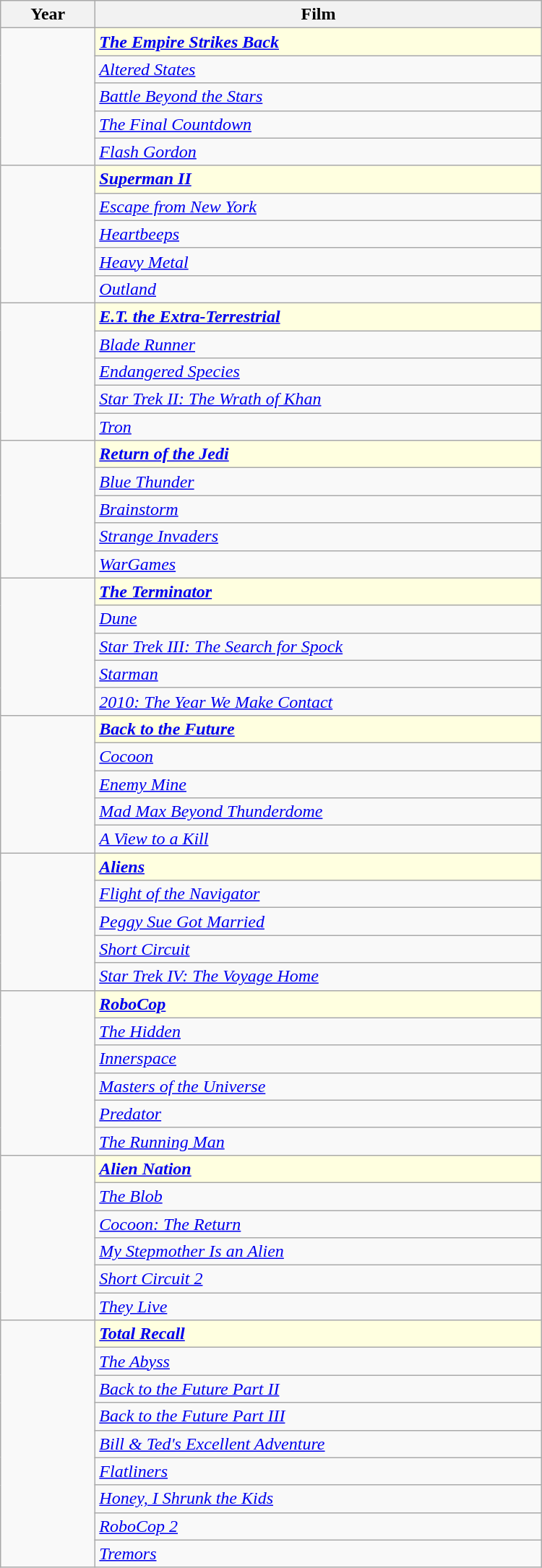<table width="500" align="centre" class="wikitable">
<tr>
<th width="80">Year</th>
<th>Film</th>
</tr>
<tr>
<td rowspan=5></td>
<td style="background:lightyellow"><strong><em><a href='#'>The Empire Strikes Back</a></em></strong></td>
</tr>
<tr>
<td><em><a href='#'>Altered States</a></em></td>
</tr>
<tr>
<td><em><a href='#'>Battle Beyond the Stars</a></em></td>
</tr>
<tr>
<td><em><a href='#'>The Final Countdown</a></em></td>
</tr>
<tr>
<td><em><a href='#'>Flash Gordon</a></em></td>
</tr>
<tr>
<td rowspan=5></td>
<td style="background:lightyellow"><strong><em><a href='#'>Superman II</a></em></strong></td>
</tr>
<tr>
<td><em><a href='#'>Escape from New York</a></em></td>
</tr>
<tr>
<td><em><a href='#'>Heartbeeps</a></em></td>
</tr>
<tr>
<td><em><a href='#'>Heavy Metal</a></em></td>
</tr>
<tr>
<td><em><a href='#'>Outland</a></em></td>
</tr>
<tr>
<td rowspan=5></td>
<td style="background:lightyellow"><strong><em><a href='#'>E.T. the Extra-Terrestrial</a></em></strong></td>
</tr>
<tr>
<td><em><a href='#'>Blade Runner</a></em></td>
</tr>
<tr>
<td><em><a href='#'>Endangered Species</a></em></td>
</tr>
<tr>
<td><em><a href='#'>Star Trek II: The Wrath of Khan</a></em></td>
</tr>
<tr>
<td><em><a href='#'>Tron</a></em></td>
</tr>
<tr>
<td rowspan=5></td>
<td style="background:lightyellow"><strong><em><a href='#'>Return of the Jedi</a></em></strong></td>
</tr>
<tr>
<td><em><a href='#'>Blue Thunder</a></em></td>
</tr>
<tr>
<td><em><a href='#'>Brainstorm</a></em></td>
</tr>
<tr>
<td><em><a href='#'>Strange Invaders</a></em></td>
</tr>
<tr>
<td><em><a href='#'>WarGames</a></em></td>
</tr>
<tr>
<td rowspan=5></td>
<td style="background:lightyellow"><strong><em><a href='#'>The Terminator</a></em></strong></td>
</tr>
<tr>
<td><em><a href='#'>Dune</a></em></td>
</tr>
<tr>
<td><em><a href='#'>Star Trek III: The Search for Spock</a></em></td>
</tr>
<tr>
<td><em><a href='#'>Starman</a></em></td>
</tr>
<tr>
<td><em><a href='#'>2010: The Year We Make Contact</a></em></td>
</tr>
<tr>
<td rowspan=5></td>
<td style="background:lightyellow"><strong><em><a href='#'>Back to the Future</a></em></strong></td>
</tr>
<tr>
<td><em><a href='#'>Cocoon</a></em></td>
</tr>
<tr>
<td><em><a href='#'>Enemy Mine</a></em></td>
</tr>
<tr>
<td><em><a href='#'>Mad Max Beyond Thunderdome</a></em></td>
</tr>
<tr>
<td><em><a href='#'>A View to a Kill</a></em></td>
</tr>
<tr>
<td rowspan=5></td>
<td style="background:lightyellow"><strong><em><a href='#'>Aliens</a></em></strong></td>
</tr>
<tr>
<td><em><a href='#'>Flight of the Navigator</a></em></td>
</tr>
<tr>
<td><em><a href='#'>Peggy Sue Got Married</a></em></td>
</tr>
<tr>
<td><em><a href='#'>Short Circuit</a></em></td>
</tr>
<tr>
<td><em><a href='#'>Star Trek IV: The Voyage Home</a></em></td>
</tr>
<tr>
<td rowspan=6></td>
<td style="background:lightyellow"><strong><em><a href='#'>RoboCop</a></em></strong></td>
</tr>
<tr>
<td><em><a href='#'>The Hidden</a></em></td>
</tr>
<tr>
<td><em><a href='#'>Innerspace</a></em></td>
</tr>
<tr>
<td><em><a href='#'>Masters of the Universe</a></em></td>
</tr>
<tr>
<td><em><a href='#'>Predator</a></em></td>
</tr>
<tr>
<td><em><a href='#'>The Running Man</a></em></td>
</tr>
<tr>
<td rowspan=6></td>
<td style="background:lightyellow"><strong><em><a href='#'>Alien Nation</a></em></strong></td>
</tr>
<tr>
<td><em><a href='#'>The Blob</a></em></td>
</tr>
<tr>
<td><em><a href='#'>Cocoon: The Return</a></em></td>
</tr>
<tr>
<td><em><a href='#'>My Stepmother Is an Alien</a></em></td>
</tr>
<tr>
<td><em><a href='#'>Short Circuit 2</a></em></td>
</tr>
<tr>
<td><em><a href='#'>They Live</a></em></td>
</tr>
<tr>
<td rowspan=9></td>
<td style="background:lightyellow"><strong><em><a href='#'>Total Recall</a></em></strong></td>
</tr>
<tr>
<td><em><a href='#'>The Abyss</a></em></td>
</tr>
<tr>
<td><em><a href='#'>Back to the Future Part II</a></em></td>
</tr>
<tr>
<td><em><a href='#'>Back to the Future Part III</a></em></td>
</tr>
<tr>
<td><em><a href='#'>Bill & Ted's Excellent Adventure</a></em></td>
</tr>
<tr>
<td><em><a href='#'>Flatliners</a></em></td>
</tr>
<tr>
<td><em><a href='#'>Honey, I Shrunk the Kids</a></em></td>
</tr>
<tr>
<td><em><a href='#'>RoboCop 2</a></em></td>
</tr>
<tr>
<td><em><a href='#'>Tremors</a></em></td>
</tr>
</table>
